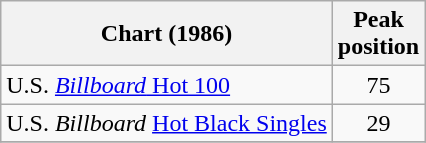<table class="wikitable">
<tr>
<th>Chart (1986)</th>
<th>Peak<br>position</th>
</tr>
<tr>
<td>U.S. <a href='#'><em>Billboard</em> Hot 100</a></td>
<td align="center">75</td>
</tr>
<tr>
<td>U.S. <em>Billboard</em> <a href='#'>Hot Black Singles</a></td>
<td align="center">29</td>
</tr>
<tr>
</tr>
</table>
